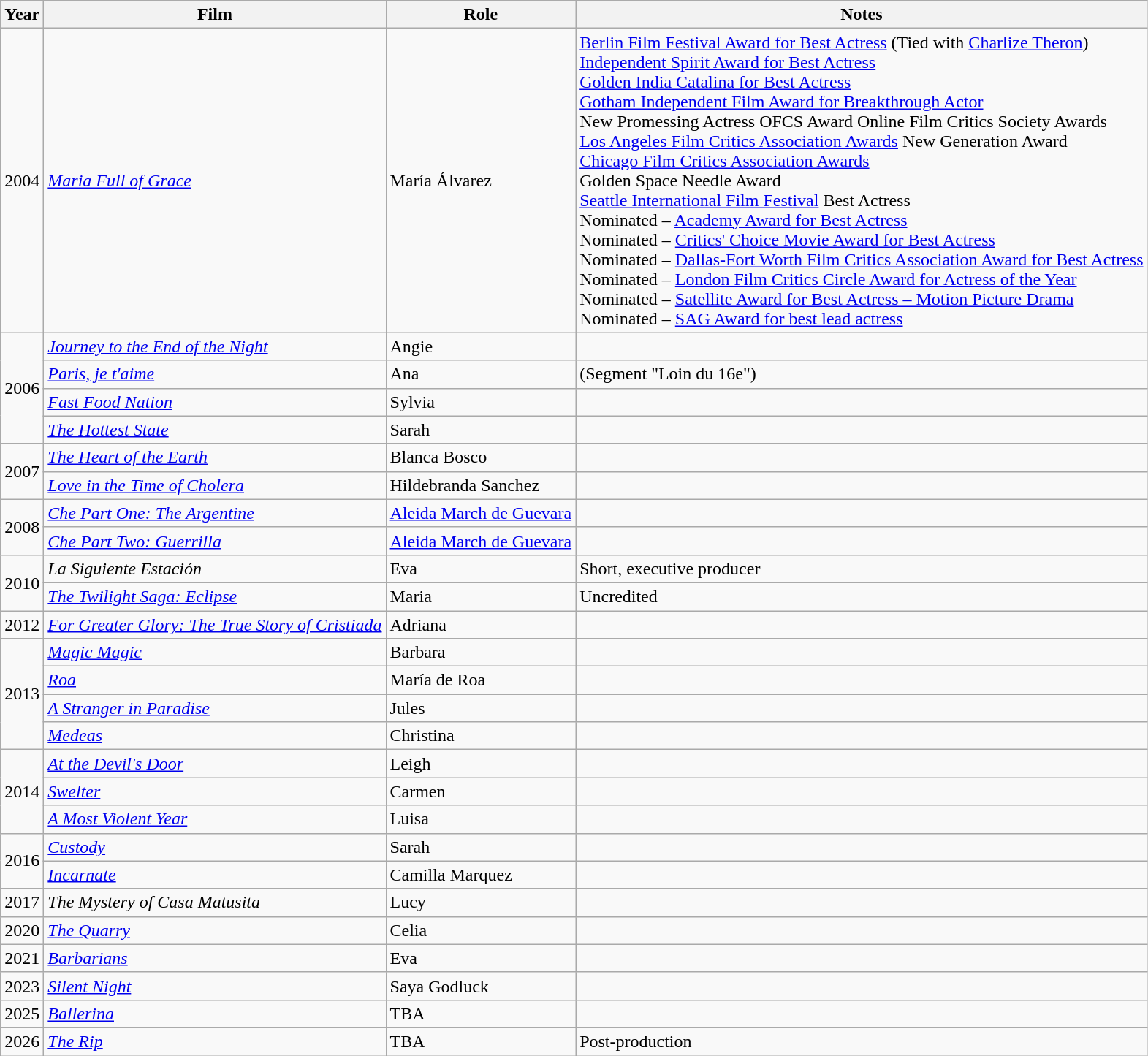<table class="wikitable sortable">
<tr>
<th>Year</th>
<th>Film</th>
<th class="unsortable">Role</th>
<th class="unsortable">Notes</th>
</tr>
<tr>
<td>2004</td>
<td><em><a href='#'>Maria Full of Grace</a></em></td>
<td>María Álvarez</td>
<td><a href='#'>Berlin Film Festival Award for Best Actress</a> (Tied with <a href='#'>Charlize Theron</a>) <br> <a href='#'>Independent Spirit Award for Best Actress</a> <br> <a href='#'>Golden India Catalina for Best Actress</a> <br> <a href='#'>Gotham Independent Film Award for Breakthrough Actor</a> <br> New Promessing Actress OFCS Award Online Film Critics Society Awards <br>  <a href='#'>Los Angeles Film Critics Association Awards</a> New Generation Award <br> <a href='#'>Chicago Film Critics Association Awards</a> <br> Golden Space Needle Award <br> <a href='#'>Seattle International Film Festival</a> Best Actress <br> Nominated – <a href='#'>Academy Award for Best Actress</a> <br> Nominated – <a href='#'>Critics' Choice Movie Award for Best Actress</a> <br> Nominated – <a href='#'>Dallas-Fort Worth Film Critics Association Award for Best Actress</a> <br> Nominated – <a href='#'>London Film Critics Circle Award for Actress of the Year</a> <br> Nominated – <a href='#'>Satellite Award for Best Actress – Motion Picture Drama</a> <br> Nominated – <a href='#'>SAG Award for best lead actress</a></td>
</tr>
<tr>
<td rowspan="4">2006</td>
<td><em><a href='#'>Journey to the End of the Night</a></em></td>
<td>Angie</td>
<td></td>
</tr>
<tr>
<td><em><a href='#'>Paris, je t'aime</a></em></td>
<td>Ana</td>
<td>(Segment "Loin du 16e")</td>
</tr>
<tr>
<td><em><a href='#'>Fast Food Nation</a></em></td>
<td>Sylvia</td>
<td></td>
</tr>
<tr>
<td data-sort-value="Hottest State, The"><em><a href='#'>The Hottest State</a></em></td>
<td>Sarah</td>
<td></td>
</tr>
<tr>
<td rowspan="2">2007</td>
<td><em><a href='#'>The Heart of the Earth</a></em></td>
<td>Blanca Bosco</td>
<td></td>
</tr>
<tr>
<td><em><a href='#'>Love in the Time of Cholera</a></em></td>
<td>Hildebranda Sanchez</td>
<td></td>
</tr>
<tr>
<td rowspan="2">2008</td>
<td><em><a href='#'>Che Part One: The Argentine</a></em></td>
<td><a href='#'>Aleida March de Guevara</a></td>
<td></td>
</tr>
<tr>
<td><em><a href='#'>Che Part Two: Guerrilla</a></em></td>
<td><a href='#'>Aleida March de Guevara</a></td>
<td></td>
</tr>
<tr>
<td rowspan="2">2010</td>
<td data-sort-value="Siguiente Estacion, La"><em>La Siguiente Estación</em></td>
<td>Eva</td>
<td>Short, executive producer</td>
</tr>
<tr>
<td data-sort-value="Twilight Saga: Eclipse, The"><em><a href='#'>The Twilight Saga: Eclipse</a></em></td>
<td>Maria</td>
<td>Uncredited</td>
</tr>
<tr>
<td>2012</td>
<td><em><a href='#'>For Greater Glory: The True Story of Cristiada</a></em></td>
<td>Adriana</td>
<td></td>
</tr>
<tr>
<td rowspan="4">2013</td>
<td><em><a href='#'>Magic Magic</a></em></td>
<td>Barbara</td>
<td></td>
</tr>
<tr>
<td><em><a href='#'>Roa</a></em></td>
<td>María de Roa</td>
<td></td>
</tr>
<tr>
<td data-sort-value="Stranger in Paradise, A"><em><a href='#'>A Stranger in Paradise</a></em></td>
<td>Jules</td>
<td></td>
</tr>
<tr>
<td><em><a href='#'>Medeas</a></em></td>
<td>Christina</td>
<td></td>
</tr>
<tr>
<td rowspan="3">2014</td>
<td><em><a href='#'>At the Devil's Door</a></em></td>
<td>Leigh</td>
<td></td>
</tr>
<tr>
<td><em><a href='#'>Swelter</a></em></td>
<td>Carmen</td>
<td></td>
</tr>
<tr>
<td data-sort-value="Most Violent Year, A"><em><a href='#'>A Most Violent Year</a></em></td>
<td>Luisa</td>
<td></td>
</tr>
<tr>
<td rowspan="2">2016</td>
<td><em><a href='#'>Custody</a></em></td>
<td>Sarah</td>
<td></td>
</tr>
<tr>
<td><em><a href='#'>Incarnate</a></em></td>
<td>Camilla Marquez</td>
<td></td>
</tr>
<tr>
<td>2017</td>
<td data-sort-value="Mystery of Casa Matusita, The"><em>The Mystery of Casa Matusita</em></td>
<td>Lucy</td>
<td></td>
</tr>
<tr>
<td>2020</td>
<td data-sort-value="Quarry, The"><em><a href='#'>The Quarry</a></em></td>
<td>Celia</td>
<td></td>
</tr>
<tr>
<td>2021</td>
<td data-sort-value="Barbarians"><em><a href='#'>Barbarians</a></em></td>
<td>Eva</td>
<td></td>
</tr>
<tr>
<td>2023</td>
<td data-sort-value="Silent Night"><em><a href='#'>Silent Night</a></em></td>
<td>Saya Godluck</td>
<td></td>
</tr>
<tr>
<td>2025</td>
<td data-sort-value="Ballerina"><em><a href='#'>Ballerina</a></em></td>
<td>TBA</td>
<td></td>
</tr>
<tr>
<td>2026</td>
<td data-sort-value="RIP"><em><a href='#'>The Rip</a></em></td>
<td>TBA</td>
<td>Post-production</td>
</tr>
</table>
